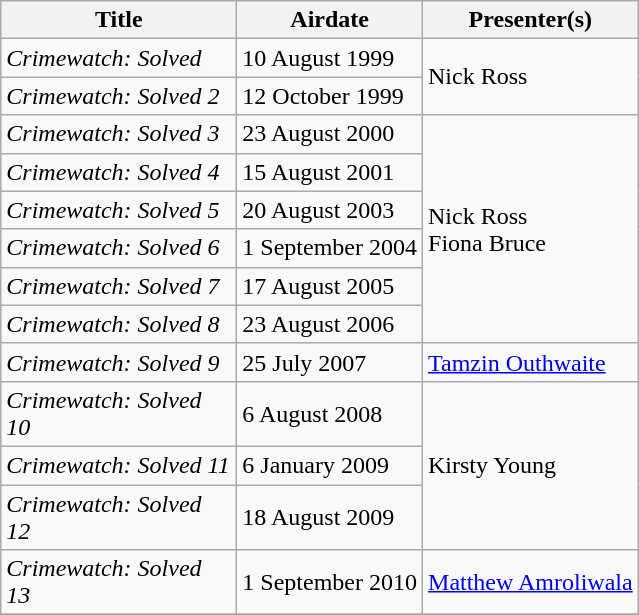<table class="wikitable">
<tr>
<th style="width:150px;">Title</th>
<th>Airdate</th>
<th>Presenter(s)</th>
</tr>
<tr>
<td><em>Crimewatch: Solved</em></td>
<td>10 August 1999</td>
<td rowspan="2">Nick Ross</td>
</tr>
<tr>
<td><em>Crimewatch: Solved 2</em></td>
<td>12 October 1999</td>
</tr>
<tr>
<td><em>Crimewatch: Solved 3</em></td>
<td>23 August 2000</td>
<td rowspan="6">Nick Ross <br> Fiona Bruce</td>
</tr>
<tr>
<td><em>Crimewatch: Solved 4</em></td>
<td>15 August 2001</td>
</tr>
<tr>
<td><em>Crimewatch: Solved 5</em></td>
<td>20 August 2003</td>
</tr>
<tr>
<td><em>Crimewatch: Solved 6</em></td>
<td>1 September 2004</td>
</tr>
<tr>
<td><em>Crimewatch: Solved 7</em></td>
<td>17 August 2005</td>
</tr>
<tr>
<td><em>Crimewatch: Solved 8</em></td>
<td>23 August 2006</td>
</tr>
<tr>
<td><em>Crimewatch: Solved 9</em></td>
<td>25 July 2007</td>
<td><a href='#'>Tamzin Outhwaite</a></td>
</tr>
<tr>
<td><em>Crimewatch: Solved 10</em></td>
<td>6 August 2008</td>
<td rowspan="3">Kirsty Young</td>
</tr>
<tr>
<td><em>Crimewatch: Solved 11</em></td>
<td>6 January 2009</td>
</tr>
<tr>
<td><em>Crimewatch: Solved 12</em></td>
<td>18 August 2009</td>
</tr>
<tr>
<td><em>Crimewatch: Solved 13</em></td>
<td>1 September 2010</td>
<td><a href='#'>Matthew Amroliwala</a></td>
</tr>
<tr>
</tr>
</table>
